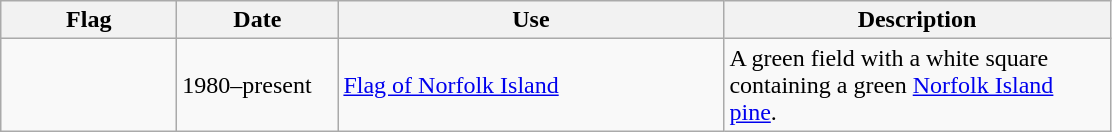<table class="wikitable">
<tr>
<th style="width:110px;">Flag</th>
<th style="width:100px;">Date</th>
<th style="width:250px;">Use</th>
<th style="width:250px;">Description</th>
</tr>
<tr>
<td></td>
<td>1980–present</td>
<td><a href='#'>Flag of Norfolk Island</a></td>
<td>A green field with a white square containing a green <a href='#'>Norfolk Island pine</a>.</td>
</tr>
</table>
